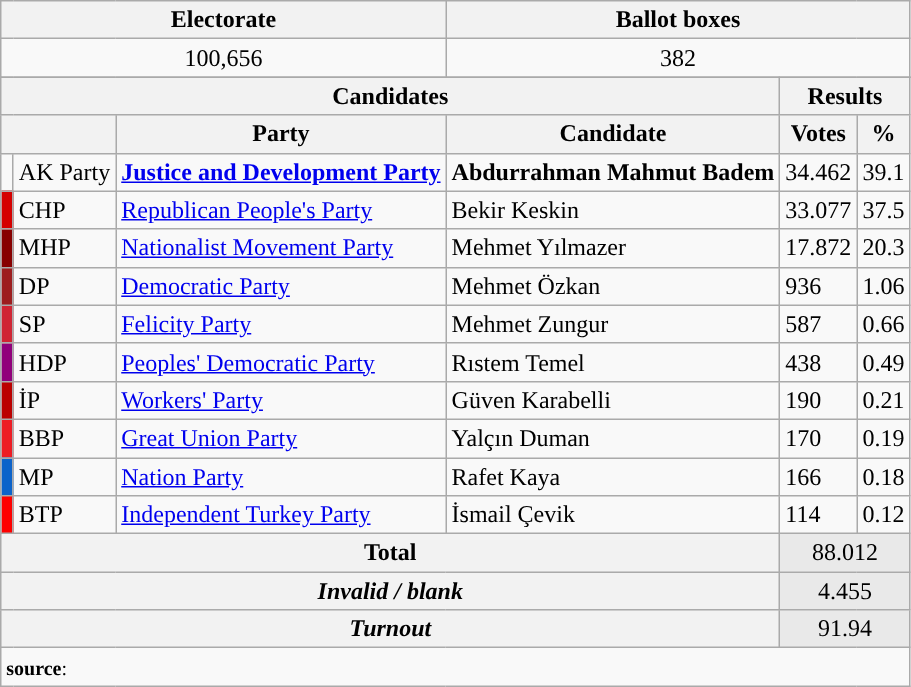<table class="wikitable">
<tr style="background-color:#F2F2F2">
<td align="center" colspan="3"><strong>Electorate</strong></td>
<td align="center" colspan="7"><strong>Ballot boxes</strong></td>
</tr>
<tr align="left">
<td align="center" colspan="3">100,656</td>
<td align="center" colspan="7">382</td>
</tr>
<tr>
</tr>
<tr style="background-color:#E9E9E9">
</tr>
<tr>
<th align="center" colspan="4">Candidates</th>
<th align="center" colspan="6">Results</th>
</tr>
<tr style="background-color:#E9E9E9">
<th align="center" colspan="2"></th>
<th align="center">Party</th>
<th align="center">Candidate</th>
<th align="center">Votes</th>
<th align="center">%</th>
</tr>
<tr align="left">
<td></td>
<td>AK Party</td>
<td><strong><a href='#'>Justice and Development Party</a></strong></td>
<td><strong>Abdurrahman Mahmut Badem</strong></td>
<td>34.462</td>
<td>39.1</td>
</tr>
<tr align="left">
<td bgcolor="#d50000" width=1></td>
<td>CHP</td>
<td><a href='#'>Republican People's Party</a></td>
<td>Bekir Keskin</td>
<td>33.077</td>
<td>37.5</td>
</tr>
<tr align="left">
<td bgcolor="#870000" width=1></td>
<td>MHP</td>
<td><a href='#'>Nationalist Movement Party</a></td>
<td>Mehmet Yılmazer</td>
<td>17.872</td>
<td>20.3</td>
</tr>
<tr align="left">
<td bgcolor="#9D1D1E" width=1></td>
<td>DP</td>
<td><a href='#'>Democratic Party</a></td>
<td>Mehmet Özkan</td>
<td>936</td>
<td>1.06</td>
</tr>
<tr align="left">
<td bgcolor="#D02433" width=1></td>
<td>SP</td>
<td><a href='#'>Felicity Party</a></td>
<td>Mehmet Zungur</td>
<td>587</td>
<td>0.66</td>
</tr>
<tr align="left">
<td bgcolor="#91007B" width=1></td>
<td>HDP</td>
<td><a href='#'>Peoples' Democratic Party</a></td>
<td>Rıstem Temel</td>
<td>438</td>
<td>0.49</td>
</tr>
<tr align="left">
<td bgcolor="#BB0000" width=1></td>
<td>İP</td>
<td><a href='#'>Workers' Party</a></td>
<td>Güven Karabelli</td>
<td>190</td>
<td>0.21</td>
</tr>
<tr align="left">
<td bgcolor="#ED1C24" width=1></td>
<td>BBP</td>
<td><a href='#'>Great Union Party</a></td>
<td>Yalçın Duman</td>
<td>170</td>
<td>0.19</td>
</tr>
<tr align="left">
<td bgcolor="#0C63CA" width=1></td>
<td>MP</td>
<td><a href='#'>Nation Party</a></td>
<td>Rafet Kaya</td>
<td>166</td>
<td>0.18</td>
</tr>
<tr align="left">
<td bgcolor="#FE0000" width=1></td>
<td>BTP</td>
<td><a href='#'>Independent Turkey Party</a></td>
<td>İsmail Çevik</td>
<td>114</td>
<td>0.12</td>
</tr>
<tr style="background-color:#E9E9E9" align="left">
<th align="center" colspan="4"><strong>Total</strong></th>
<td align="center" colspan="5">88.012</td>
</tr>
<tr style="background-color:#E9E9E9" align="left">
<th align="center" colspan="4"><em>Invalid / blank</em></th>
<td align="center" colspan="5">4.455</td>
</tr>
<tr style="background-color:#E9E9E9" align="left">
<th align="center" colspan="4"><em>Turnout</em></th>
<td align="center" colspan="5">91.94</td>
</tr>
<tr>
<td align="left" colspan=10><small><strong>source</strong>: </small></td>
</tr>
</table>
